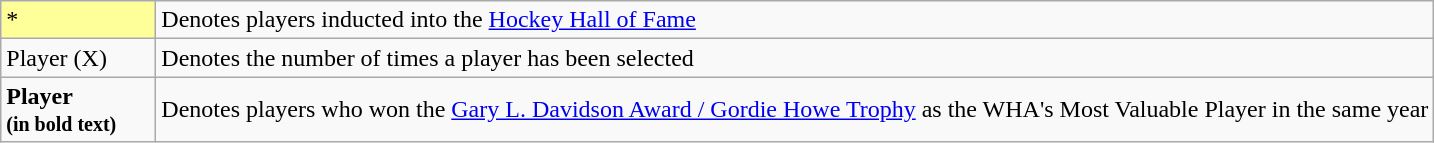<table class="wikitable sortable">
<tr>
<td style="background-color:#FFFF99; border:1px solid #aaaaaa; width:6em">*</td>
<td>Denotes players inducted into the <a href='#'>Hockey Hall of Fame</a></td>
</tr>
<tr>
<td>Player (X)</td>
<td>Denotes the number of times a player has been selected</td>
</tr>
<tr>
<td><strong>Player<br><small>(in bold text)</small></strong></td>
<td>Denotes players who won the <a href='#'>Gary L. Davidson Award / Gordie Howe Trophy</a> as the WHA's Most Valuable Player in the same year</td>
</tr>
</table>
